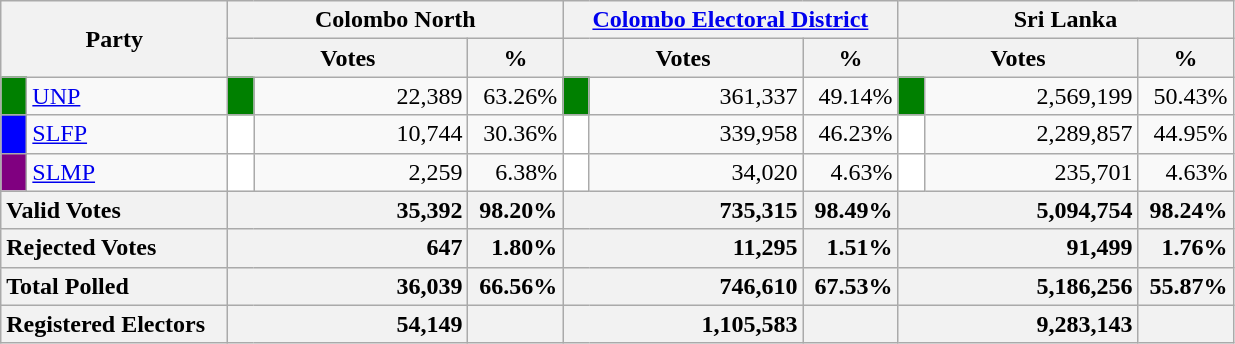<table class="wikitable">
<tr>
<th colspan="2" width="144px"rowspan="2">Party</th>
<th colspan="3" width="216px">Colombo North</th>
<th colspan="3" width="216px"><a href='#'>Colombo Electoral District</a></th>
<th colspan="3" width="216px">Sri Lanka</th>
</tr>
<tr>
<th colspan="2" width="144px">Votes</th>
<th>%</th>
<th colspan="2" width="144px">Votes</th>
<th>%</th>
<th colspan="2" width="144px">Votes</th>
<th>%</th>
</tr>
<tr>
<td style="background-color:green;" width="10px"></td>
<td style="text-align:left;"><a href='#'>UNP</a></td>
<td style="background-color:green;" width="10px"></td>
<td style="text-align:right;">22,389</td>
<td style="text-align:right;">63.26%</td>
<td style="background-color:green;" width="10px"></td>
<td style="text-align:right;">361,337</td>
<td style="text-align:right;">49.14%</td>
<td style="background-color:green;" width="10px"></td>
<td style="text-align:right;">2,569,199</td>
<td style="text-align:right;">50.43%</td>
</tr>
<tr>
<td style="background-color:blue;" width="10px"></td>
<td style="text-align:left;"><a href='#'>SLFP</a></td>
<td style="background-color:white;" width="10px"></td>
<td style="text-align:right;">10,744</td>
<td style="text-align:right;">30.36%</td>
<td style="background-color:white;" width="10px"></td>
<td style="text-align:right;">339,958</td>
<td style="text-align:right;">46.23%</td>
<td style="background-color:white;" width="10px"></td>
<td style="text-align:right;">2,289,857</td>
<td style="text-align:right;">44.95%</td>
</tr>
<tr>
<td style="background-color:purple;" width="10px"></td>
<td style="text-align:left;"><a href='#'>SLMP</a></td>
<td style="background-color:white;" width="10px"></td>
<td style="text-align:right;">2,259</td>
<td style="text-align:right;">6.38%</td>
<td style="background-color:white;" width="10px"></td>
<td style="text-align:right;">34,020</td>
<td style="text-align:right;">4.63%</td>
<td style="background-color:white;" width="10px"></td>
<td style="text-align:right;">235,701</td>
<td style="text-align:right;">4.63%</td>
</tr>
<tr>
<th colspan="2" width="144px"style="text-align:left;">Valid Votes</th>
<th style="text-align:right;"colspan="2" width="144px">35,392</th>
<th style="text-align:right;">98.20%</th>
<th style="text-align:right;"colspan="2" width="144px">735,315</th>
<th style="text-align:right;">98.49%</th>
<th style="text-align:right;"colspan="2" width="144px">5,094,754</th>
<th style="text-align:right;">98.24%</th>
</tr>
<tr>
<th colspan="2" width="144px"style="text-align:left;">Rejected Votes</th>
<th style="text-align:right;"colspan="2" width="144px">647</th>
<th style="text-align:right;">1.80%</th>
<th style="text-align:right;"colspan="2" width="144px">11,295</th>
<th style="text-align:right;">1.51%</th>
<th style="text-align:right;"colspan="2" width="144px">91,499</th>
<th style="text-align:right;">1.76%</th>
</tr>
<tr>
<th colspan="2" width="144px"style="text-align:left;">Total Polled</th>
<th style="text-align:right;"colspan="2" width="144px">36,039</th>
<th style="text-align:right;">66.56%</th>
<th style="text-align:right;"colspan="2" width="144px">746,610</th>
<th style="text-align:right;">67.53%</th>
<th style="text-align:right;"colspan="2" width="144px">5,186,256</th>
<th style="text-align:right;">55.87%</th>
</tr>
<tr>
<th colspan="2" width="144px"style="text-align:left;">Registered Electors</th>
<th style="text-align:right;"colspan="2" width="144px">54,149</th>
<th></th>
<th style="text-align:right;"colspan="2" width="144px">1,105,583</th>
<th></th>
<th style="text-align:right;"colspan="2" width="144px">9,283,143</th>
<th></th>
</tr>
</table>
